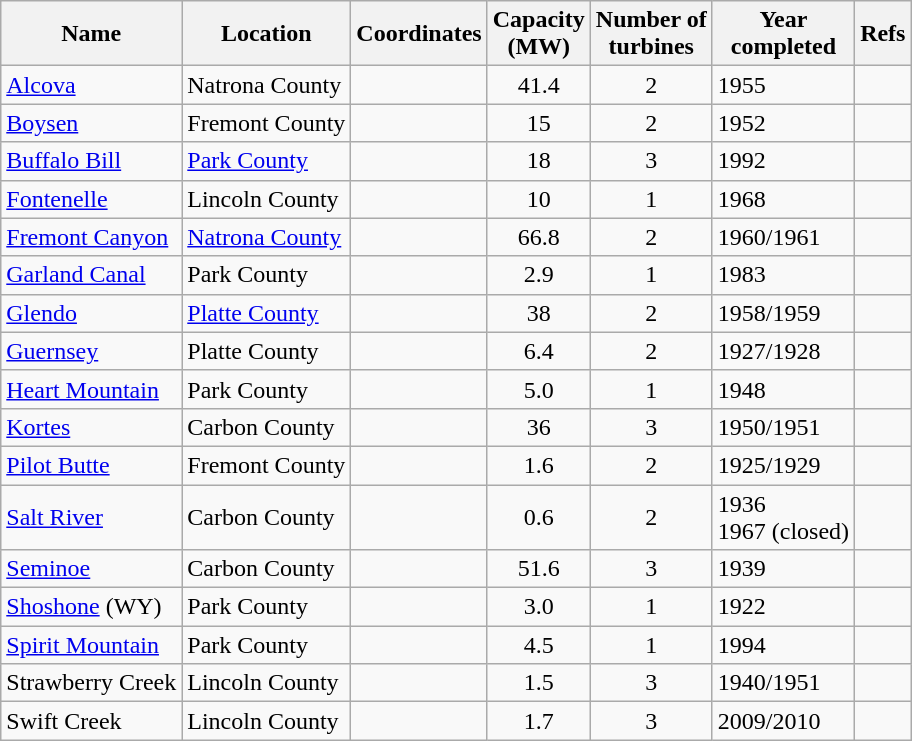<table class="wikitable sortable">
<tr>
<th>Name</th>
<th>Location</th>
<th>Coordinates</th>
<th>Capacity<br>(MW)</th>
<th>Number of<br>turbines</th>
<th>Year<br>completed</th>
<th>Refs</th>
</tr>
<tr>
<td><a href='#'>Alcova</a></td>
<td>Natrona County</td>
<td></td>
<td align=center>41.4</td>
<td align=center>2</td>
<td>1955</td>
<td></td>
</tr>
<tr>
<td><a href='#'>Boysen</a></td>
<td>Fremont County</td>
<td></td>
<td align=center>15</td>
<td align=center>2</td>
<td>1952</td>
<td></td>
</tr>
<tr>
<td><a href='#'>Buffalo Bill</a></td>
<td><a href='#'>Park County</a></td>
<td></td>
<td align=center>18</td>
<td align=center>3</td>
<td>1992</td>
<td></td>
</tr>
<tr>
<td><a href='#'>Fontenelle</a></td>
<td>Lincoln County</td>
<td></td>
<td align=center>10</td>
<td align=center>1</td>
<td>1968</td>
<td></td>
</tr>
<tr>
<td><a href='#'>Fremont Canyon</a></td>
<td><a href='#'>Natrona County</a></td>
<td></td>
<td align=center>66.8</td>
<td align=center>2</td>
<td>1960/1961</td>
<td></td>
</tr>
<tr>
<td><a href='#'>Garland Canal</a></td>
<td>Park County</td>
<td></td>
<td align=center>2.9</td>
<td align=center>1</td>
<td>1983</td>
<td></td>
</tr>
<tr>
<td><a href='#'>Glendo</a></td>
<td><a href='#'>Platte County</a></td>
<td></td>
<td align=center>38</td>
<td align=center>2</td>
<td>1958/1959</td>
<td></td>
</tr>
<tr>
<td><a href='#'>Guernsey</a></td>
<td>Platte County</td>
<td></td>
<td align=center>6.4</td>
<td align=center>2</td>
<td>1927/1928</td>
<td></td>
</tr>
<tr>
<td><a href='#'>Heart Mountain</a></td>
<td>Park County</td>
<td></td>
<td align=center>5.0</td>
<td align=center>1</td>
<td>1948</td>
<td></td>
</tr>
<tr>
<td><a href='#'>Kortes</a></td>
<td>Carbon County</td>
<td></td>
<td align=center>36</td>
<td align=center>3</td>
<td>1950/1951</td>
<td></td>
</tr>
<tr>
<td><a href='#'>Pilot Butte</a></td>
<td>Fremont County</td>
<td></td>
<td align=center>1.6</td>
<td align=center>2</td>
<td>1925/1929</td>
<td></td>
</tr>
<tr>
<td><a href='#'>Salt River</a></td>
<td>Carbon County</td>
<td></td>
<td align=center>0.6</td>
<td align=center>2</td>
<td>1936<br>1967 (closed)</td>
<td></td>
</tr>
<tr>
<td><a href='#'>Seminoe</a></td>
<td>Carbon County</td>
<td></td>
<td align=center>51.6</td>
<td align=center>3</td>
<td>1939</td>
<td></td>
</tr>
<tr>
<td><a href='#'>Shoshone</a> (WY)</td>
<td>Park County</td>
<td></td>
<td align=center>3.0</td>
<td align=center>1</td>
<td>1922</td>
<td></td>
</tr>
<tr>
<td><a href='#'>Spirit Mountain</a></td>
<td>Park County</td>
<td></td>
<td align=center>4.5</td>
<td align=center>1</td>
<td>1994</td>
<td></td>
</tr>
<tr>
<td>Strawberry Creek</td>
<td>Lincoln County</td>
<td></td>
<td align=center>1.5</td>
<td align=center>3</td>
<td>1940/1951</td>
<td></td>
</tr>
<tr>
<td>Swift Creek</td>
<td>Lincoln County</td>
<td></td>
<td align=center>1.7</td>
<td align=center>3</td>
<td>2009/2010</td>
<td></td>
</tr>
</table>
